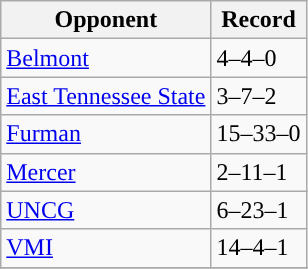<table class= wikitable>
<tr>
<th width=px>Opponent</th>
<th width=px>Record</th>
</tr>
<tr>
<td><a href='#'>Belmont</a></td>
<td>4–4–0</td>
</tr>
<tr>
<td><a href='#'>East Tennessee State</a></td>
<td>3–7–2</td>
</tr>
<tr>
<td><a href='#'>Furman</a></td>
<td>15–33–0</td>
</tr>
<tr>
<td><a href='#'>Mercer</a></td>
<td>2–11–1</td>
</tr>
<tr>
<td><a href='#'>UNCG</a></td>
<td>6–23–1</td>
</tr>
<tr>
<td><a href='#'>VMI</a></td>
<td>14–4–1</td>
</tr>
<tr>
</tr>
</table>
